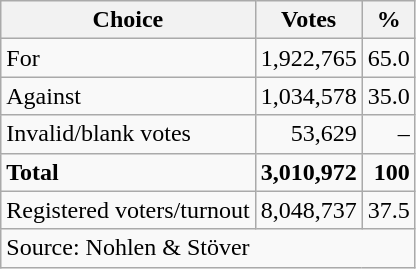<table class=wikitable style=text-align:right>
<tr>
<th>Choice</th>
<th>Votes</th>
<th>%</th>
</tr>
<tr>
<td align=left>For</td>
<td>1,922,765</td>
<td>65.0</td>
</tr>
<tr>
<td align=left>Against</td>
<td>1,034,578</td>
<td>35.0</td>
</tr>
<tr>
<td align=left>Invalid/blank votes</td>
<td>53,629</td>
<td>–</td>
</tr>
<tr>
<td align=left><strong>Total</strong></td>
<td><strong>3,010,972</strong></td>
<td><strong>100</strong></td>
</tr>
<tr>
<td align=left>Registered voters/turnout</td>
<td>8,048,737</td>
<td>37.5</td>
</tr>
<tr>
<td align=left colspan=3>Source: Nohlen & Stöver</td>
</tr>
</table>
